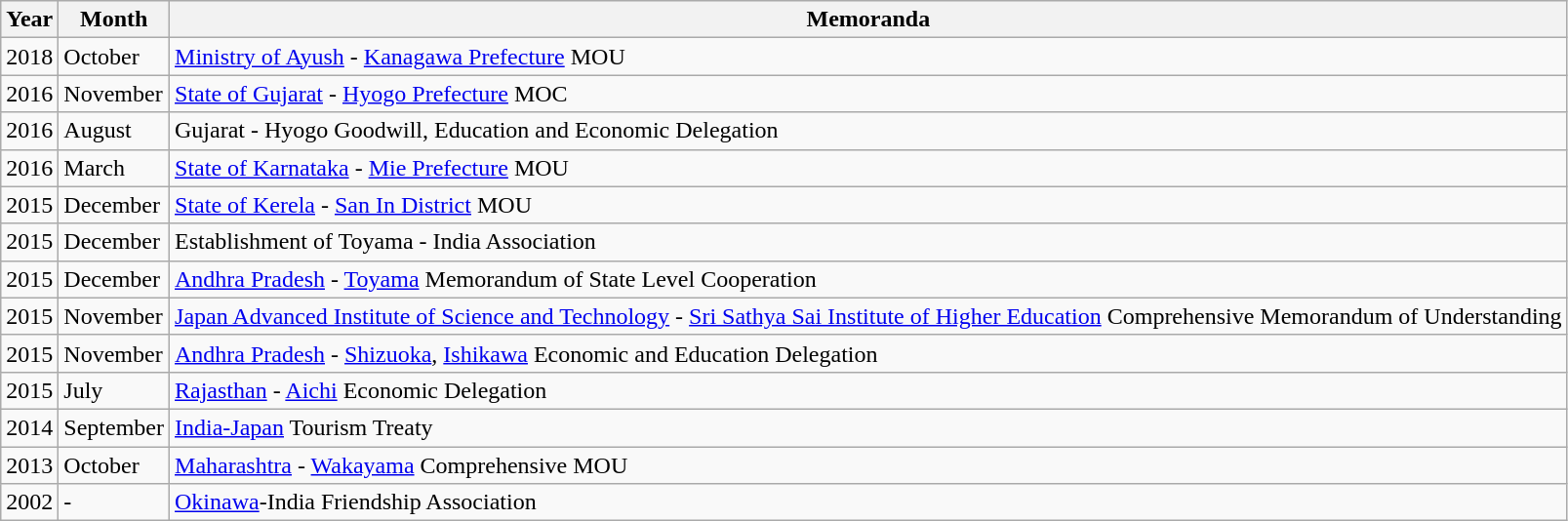<table class="wikitable">
<tr>
<th>Year</th>
<th>Month</th>
<th>Memoranda</th>
</tr>
<tr>
<td>2018</td>
<td>October</td>
<td><a href='#'>Ministry of Ayush</a> - <a href='#'>Kanagawa Prefecture</a> MOU</td>
</tr>
<tr>
<td>2016</td>
<td>November</td>
<td><a href='#'>State of Gujarat</a> - <a href='#'>Hyogo Prefecture</a> MOC</td>
</tr>
<tr>
<td>2016</td>
<td>August</td>
<td>Gujarat - Hyogo Goodwill, Education and Economic Delegation</td>
</tr>
<tr>
<td>2016</td>
<td>March</td>
<td><a href='#'>State of Karnataka</a> - <a href='#'>Mie Prefecture</a> MOU</td>
</tr>
<tr>
<td>2015</td>
<td>December</td>
<td><a href='#'>State of Kerela</a> - <a href='#'>San In District</a> MOU</td>
</tr>
<tr>
<td>2015</td>
<td>December</td>
<td>Establishment of Toyama - India Association</td>
</tr>
<tr>
<td>2015</td>
<td>December</td>
<td><a href='#'>Andhra Pradesh</a> - <a href='#'>Toyama</a> Memorandum of State Level Cooperation</td>
</tr>
<tr>
<td>2015</td>
<td>November</td>
<td><a href='#'>Japan Advanced Institute of Science and Technology</a> - <a href='#'>Sri Sathya Sai Institute of Higher Education</a> Comprehensive Memorandum of Understanding</td>
</tr>
<tr>
<td>2015</td>
<td>November</td>
<td><a href='#'>Andhra Pradesh</a> - <a href='#'>Shizuoka</a>, <a href='#'>Ishikawa</a> Economic and Education Delegation</td>
</tr>
<tr>
<td>2015</td>
<td>July</td>
<td><a href='#'>Rajasthan</a> - <a href='#'>Aichi</a> Economic Delegation</td>
</tr>
<tr>
<td>2014</td>
<td>September</td>
<td><a href='#'>India-Japan</a> Tourism Treaty</td>
</tr>
<tr>
<td>2013</td>
<td>October</td>
<td><a href='#'>Maharashtra</a> - <a href='#'>Wakayama</a> Comprehensive MOU</td>
</tr>
<tr>
<td>2002</td>
<td>-</td>
<td><a href='#'>Okinawa</a>-India Friendship Association</td>
</tr>
</table>
